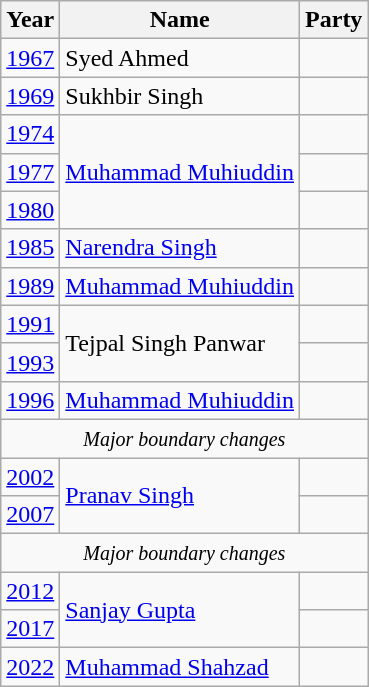<table class="wikitable sortable">
<tr>
<th>Year</th>
<th>Name</th>
<th colspan=2>Party</th>
</tr>
<tr>
<td><a href='#'>1967</a></td>
<td>Syed Ahmed</td>
<td></td>
</tr>
<tr>
<td><a href='#'>1969</a></td>
<td>Sukhbir Singh</td>
<td></td>
</tr>
<tr>
<td><a href='#'>1974</a></td>
<td rowspan="3"><a href='#'>Muhammad Muhiuddin</a></td>
</tr>
<tr>
<td><a href='#'>1977</a></td>
<td></td>
</tr>
<tr>
<td><a href='#'>1980</a></td>
<td></td>
</tr>
<tr>
<td><a href='#'>1985</a></td>
<td><a href='#'>Narendra Singh</a></td>
<td></td>
</tr>
<tr>
<td><a href='#'>1989</a></td>
<td><a href='#'>Muhammad Muhiuddin</a></td>
<td></td>
</tr>
<tr>
<td><a href='#'>1991</a></td>
<td rowspan="2">Tejpal Singh Panwar</td>
<td></td>
</tr>
<tr>
<td><a href='#'>1993</a></td>
</tr>
<tr>
<td><a href='#'>1996</a></td>
<td><a href='#'>Muhammad Muhiuddin</a></td>
<td></td>
</tr>
<tr>
<td colspan=4 align=center><small><em>Major boundary changes</em></small></td>
</tr>
<tr>
<td><a href='#'>2002</a></td>
<td rowspan="2"><a href='#'>Pranav Singh</a></td>
<td></td>
</tr>
<tr>
<td><a href='#'>2007</a></td>
<td></td>
</tr>
<tr>
<td colspan=4 align=center><small><em>Major boundary changes</em></small></td>
</tr>
<tr>
<td><a href='#'>2012</a></td>
<td rowspan="2"><a href='#'>Sanjay Gupta</a></td>
<td></td>
</tr>
<tr>
<td><a href='#'>2017</a></td>
</tr>
<tr>
<td><a href='#'>2022</a></td>
<td><a href='#'>Muhammad Shahzad</a></td>
<td></td>
</tr>
</table>
